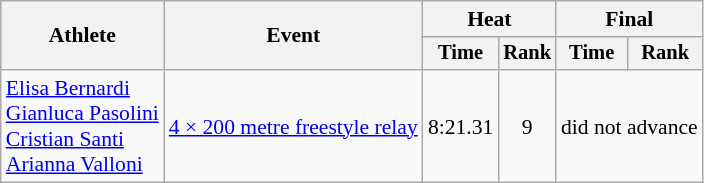<table class=wikitable style="font-size:90%">
<tr>
<th rowspan="2">Athlete</th>
<th rowspan="2">Event</th>
<th colspan="2">Heat</th>
<th colspan="2">Final</th>
</tr>
<tr style="font-size:95%">
<th>Time</th>
<th>Rank</th>
<th>Time</th>
<th>Rank</th>
</tr>
<tr align=center>
<td align=left><a href='#'>Elisa Bernardi</a><br><a href='#'>Gianluca Pasolini</a><br><a href='#'>Cristian Santi</a><br><a href='#'>Arianna Valloni</a></td>
<td align=left><a href='#'>4 × 200 metre freestyle relay</a></td>
<td>8:21.31</td>
<td>9</td>
<td colspan=2>did not advance</td>
</tr>
</table>
